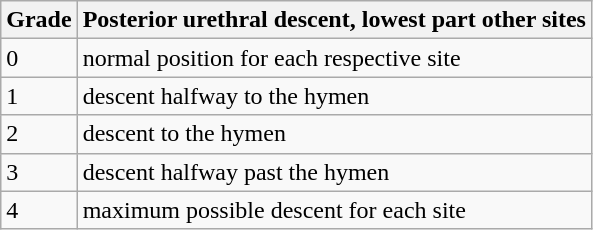<table class="wikitable">
<tr>
<th>Grade</th>
<th>Posterior urethral descent, lowest part other sites</th>
</tr>
<tr>
<td>0</td>
<td>normal position for each respective site</td>
</tr>
<tr>
<td>1</td>
<td>descent halfway to the hymen</td>
</tr>
<tr>
<td>2</td>
<td>descent to the hymen</td>
</tr>
<tr>
<td>3</td>
<td>descent halfway past the hymen</td>
</tr>
<tr>
<td>4</td>
<td>maximum possible descent for each site</td>
</tr>
</table>
